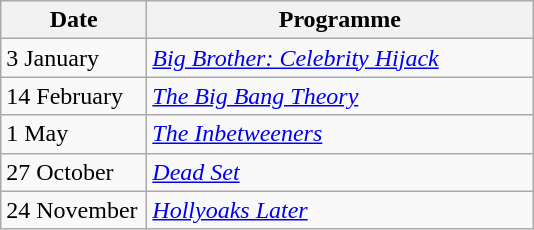<table class="wikitable">
<tr>
<th width=90>Date</th>
<th width=250>Programme</th>
</tr>
<tr>
<td>3 January</td>
<td><em><a href='#'>Big Brother: Celebrity Hijack</a></em></td>
</tr>
<tr>
<td>14 February</td>
<td><em><a href='#'>The Big Bang Theory</a></em></td>
</tr>
<tr>
<td>1 May</td>
<td><em><a href='#'>The Inbetweeners</a></em></td>
</tr>
<tr>
<td>27 October</td>
<td><em><a href='#'>Dead Set</a></em></td>
</tr>
<tr>
<td>24 November</td>
<td><em><a href='#'>Hollyoaks Later</a></em></td>
</tr>
</table>
